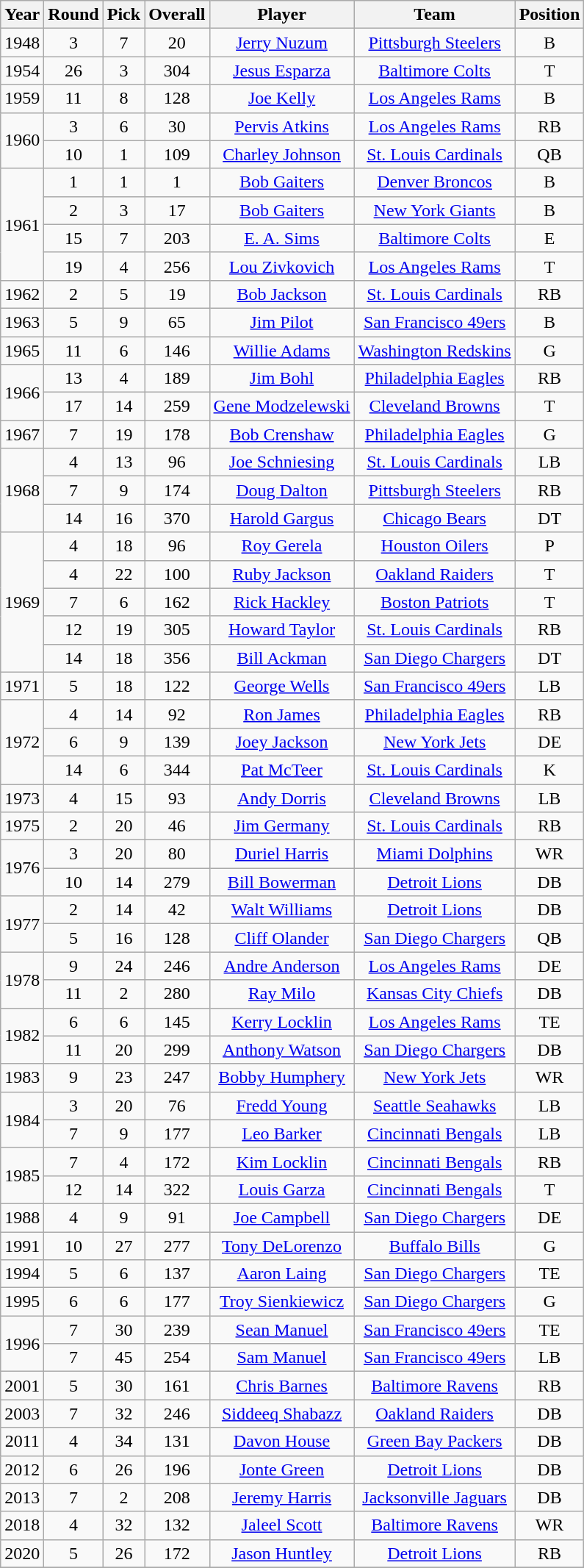<table class="wikitable sortable" style="text-align: center;">
<tr>
<th>Year</th>
<th>Round</th>
<th>Pick</th>
<th>Overall</th>
<th>Player</th>
<th>Team</th>
<th>Position</th>
</tr>
<tr>
<td>1948</td>
<td>3</td>
<td>7</td>
<td>20</td>
<td><a href='#'>Jerry Nuzum</a></td>
<td><a href='#'>Pittsburgh Steelers</a></td>
<td>B</td>
</tr>
<tr>
<td>1954</td>
<td>26</td>
<td>3</td>
<td>304</td>
<td><a href='#'>Jesus Esparza</a></td>
<td><a href='#'>Baltimore Colts</a></td>
<td>T</td>
</tr>
<tr>
<td>1959</td>
<td>11</td>
<td>8</td>
<td>128</td>
<td><a href='#'>Joe Kelly</a></td>
<td><a href='#'>Los Angeles Rams</a></td>
<td>B</td>
</tr>
<tr>
<td rowspan="2">1960</td>
<td>3</td>
<td>6</td>
<td>30</td>
<td><a href='#'>Pervis Atkins</a></td>
<td><a href='#'>Los Angeles Rams</a></td>
<td>RB</td>
</tr>
<tr>
<td>10</td>
<td>1</td>
<td>109</td>
<td><a href='#'>Charley Johnson</a></td>
<td><a href='#'>St. Louis Cardinals</a></td>
<td>QB</td>
</tr>
<tr>
<td rowspan="4">1961</td>
<td>1</td>
<td>1</td>
<td>1</td>
<td><a href='#'>Bob Gaiters</a></td>
<td><a href='#'>Denver Broncos</a></td>
<td>B</td>
</tr>
<tr>
<td>2</td>
<td>3</td>
<td>17</td>
<td><a href='#'>Bob Gaiters</a></td>
<td><a href='#'>New York Giants</a></td>
<td>B</td>
</tr>
<tr>
<td>15</td>
<td>7</td>
<td>203</td>
<td><a href='#'>E. A. Sims</a></td>
<td><a href='#'>Baltimore Colts</a></td>
<td>E</td>
</tr>
<tr>
<td>19</td>
<td>4</td>
<td>256</td>
<td><a href='#'>Lou Zivkovich</a></td>
<td><a href='#'>Los Angeles Rams</a></td>
<td>T</td>
</tr>
<tr>
<td>1962</td>
<td>2</td>
<td>5</td>
<td>19</td>
<td><a href='#'>Bob Jackson</a></td>
<td><a href='#'>St. Louis Cardinals</a></td>
<td>RB</td>
</tr>
<tr>
<td>1963</td>
<td>5</td>
<td>9</td>
<td>65</td>
<td><a href='#'>Jim Pilot</a></td>
<td><a href='#'>San Francisco 49ers</a></td>
<td>B</td>
</tr>
<tr>
<td>1965</td>
<td>11</td>
<td>6</td>
<td>146</td>
<td><a href='#'>Willie Adams</a></td>
<td><a href='#'>Washington Redskins</a></td>
<td>G</td>
</tr>
<tr>
<td rowspan="2">1966</td>
<td>13</td>
<td>4</td>
<td>189</td>
<td><a href='#'>Jim Bohl</a></td>
<td><a href='#'>Philadelphia Eagles</a></td>
<td>RB</td>
</tr>
<tr>
<td>17</td>
<td>14</td>
<td>259</td>
<td><a href='#'>Gene Modzelewski</a></td>
<td><a href='#'>Cleveland Browns</a></td>
<td>T</td>
</tr>
<tr>
<td>1967</td>
<td>7</td>
<td>19</td>
<td>178</td>
<td><a href='#'>Bob Crenshaw</a></td>
<td><a href='#'>Philadelphia Eagles</a></td>
<td>G</td>
</tr>
<tr>
<td rowspan="3">1968</td>
<td>4</td>
<td>13</td>
<td>96</td>
<td><a href='#'>Joe Schniesing</a></td>
<td><a href='#'>St. Louis Cardinals</a></td>
<td>LB</td>
</tr>
<tr>
<td>7</td>
<td>9</td>
<td>174</td>
<td><a href='#'>Doug Dalton</a></td>
<td><a href='#'>Pittsburgh Steelers</a></td>
<td>RB</td>
</tr>
<tr>
<td>14</td>
<td>16</td>
<td>370</td>
<td><a href='#'>Harold Gargus</a></td>
<td><a href='#'>Chicago Bears</a></td>
<td>DT</td>
</tr>
<tr>
<td rowspan="5">1969</td>
<td>4</td>
<td>18</td>
<td>96</td>
<td><a href='#'>Roy Gerela</a></td>
<td><a href='#'>Houston Oilers</a></td>
<td>P</td>
</tr>
<tr>
<td>4</td>
<td>22</td>
<td>100</td>
<td><a href='#'>Ruby Jackson</a></td>
<td><a href='#'>Oakland Raiders</a></td>
<td>T</td>
</tr>
<tr>
<td>7</td>
<td>6</td>
<td>162</td>
<td><a href='#'>Rick Hackley</a></td>
<td><a href='#'>Boston Patriots</a></td>
<td>T</td>
</tr>
<tr>
<td>12</td>
<td>19</td>
<td>305</td>
<td><a href='#'>Howard Taylor</a></td>
<td><a href='#'>St. Louis Cardinals</a></td>
<td>RB</td>
</tr>
<tr>
<td>14</td>
<td>18</td>
<td>356</td>
<td><a href='#'>Bill Ackman</a></td>
<td><a href='#'>San Diego Chargers</a></td>
<td>DT</td>
</tr>
<tr>
<td>1971</td>
<td>5</td>
<td>18</td>
<td>122</td>
<td><a href='#'>George Wells</a></td>
<td><a href='#'>San Francisco 49ers</a></td>
<td>LB</td>
</tr>
<tr>
<td rowspan="3">1972</td>
<td>4</td>
<td>14</td>
<td>92</td>
<td><a href='#'>Ron James</a></td>
<td><a href='#'>Philadelphia Eagles</a></td>
<td>RB</td>
</tr>
<tr>
<td>6</td>
<td>9</td>
<td>139</td>
<td><a href='#'>Joey Jackson</a></td>
<td><a href='#'>New York Jets</a></td>
<td>DE</td>
</tr>
<tr>
<td>14</td>
<td>6</td>
<td>344</td>
<td><a href='#'>Pat McTeer</a></td>
<td><a href='#'>St. Louis Cardinals</a></td>
<td>K</td>
</tr>
<tr>
<td>1973</td>
<td>4</td>
<td>15</td>
<td>93</td>
<td><a href='#'>Andy Dorris</a></td>
<td><a href='#'>Cleveland Browns</a></td>
<td>LB</td>
</tr>
<tr>
<td>1975</td>
<td>2</td>
<td>20</td>
<td>46</td>
<td><a href='#'>Jim Germany</a></td>
<td><a href='#'>St. Louis Cardinals</a></td>
<td>RB</td>
</tr>
<tr>
<td rowspan="2">1976</td>
<td>3</td>
<td>20</td>
<td>80</td>
<td><a href='#'>Duriel Harris</a></td>
<td><a href='#'>Miami Dolphins</a></td>
<td>WR</td>
</tr>
<tr>
<td>10</td>
<td>14</td>
<td>279</td>
<td><a href='#'>Bill Bowerman</a></td>
<td><a href='#'>Detroit Lions</a></td>
<td>DB</td>
</tr>
<tr>
<td rowspan="2">1977</td>
<td>2</td>
<td>14</td>
<td>42</td>
<td><a href='#'>Walt Williams</a></td>
<td><a href='#'>Detroit Lions</a></td>
<td>DB</td>
</tr>
<tr>
<td>5</td>
<td>16</td>
<td>128</td>
<td><a href='#'>Cliff Olander</a></td>
<td><a href='#'>San Diego Chargers</a></td>
<td>QB</td>
</tr>
<tr>
<td rowspan="2">1978</td>
<td>9</td>
<td>24</td>
<td>246</td>
<td><a href='#'>Andre Anderson</a></td>
<td><a href='#'>Los Angeles Rams</a></td>
<td>DE</td>
</tr>
<tr>
<td>11</td>
<td>2</td>
<td>280</td>
<td><a href='#'>Ray Milo</a></td>
<td><a href='#'>Kansas City Chiefs</a></td>
<td>DB</td>
</tr>
<tr>
<td rowspan="2">1982</td>
<td>6</td>
<td>6</td>
<td>145</td>
<td><a href='#'>Kerry Locklin</a></td>
<td><a href='#'>Los Angeles Rams</a></td>
<td>TE</td>
</tr>
<tr>
<td>11</td>
<td>20</td>
<td>299</td>
<td><a href='#'>Anthony Watson</a></td>
<td><a href='#'>San Diego Chargers</a></td>
<td>DB</td>
</tr>
<tr>
<td>1983</td>
<td>9</td>
<td>23</td>
<td>247</td>
<td><a href='#'>Bobby Humphery</a></td>
<td><a href='#'>New York Jets</a></td>
<td>WR</td>
</tr>
<tr>
<td rowspan="2">1984</td>
<td>3</td>
<td>20</td>
<td>76</td>
<td><a href='#'>Fredd Young</a></td>
<td><a href='#'>Seattle Seahawks</a></td>
<td>LB</td>
</tr>
<tr>
<td>7</td>
<td>9</td>
<td>177</td>
<td><a href='#'>Leo Barker</a></td>
<td><a href='#'>Cincinnati Bengals</a></td>
<td>LB</td>
</tr>
<tr>
<td rowspan="2">1985</td>
<td>7</td>
<td>4</td>
<td>172</td>
<td><a href='#'>Kim Locklin</a></td>
<td><a href='#'>Cincinnati Bengals</a></td>
<td>RB</td>
</tr>
<tr>
<td>12</td>
<td>14</td>
<td>322</td>
<td><a href='#'>Louis Garza</a></td>
<td><a href='#'>Cincinnati Bengals</a></td>
<td>T</td>
</tr>
<tr>
<td>1988</td>
<td>4</td>
<td>9</td>
<td>91</td>
<td><a href='#'>Joe Campbell</a></td>
<td><a href='#'>San Diego Chargers</a></td>
<td>DE</td>
</tr>
<tr>
<td>1991</td>
<td>10</td>
<td>27</td>
<td>277</td>
<td><a href='#'>Tony DeLorenzo</a></td>
<td><a href='#'>Buffalo Bills</a></td>
<td>G</td>
</tr>
<tr>
<td>1994</td>
<td>5</td>
<td>6</td>
<td>137</td>
<td><a href='#'>Aaron Laing</a></td>
<td><a href='#'>San Diego Chargers</a></td>
<td>TE</td>
</tr>
<tr>
<td>1995</td>
<td>6</td>
<td>6</td>
<td>177</td>
<td><a href='#'>Troy Sienkiewicz</a></td>
<td><a href='#'>San Diego Chargers</a></td>
<td>G</td>
</tr>
<tr>
<td rowspan="2">1996</td>
<td>7</td>
<td>30</td>
<td>239</td>
<td><a href='#'>Sean Manuel</a></td>
<td><a href='#'>San Francisco 49ers</a></td>
<td>TE</td>
</tr>
<tr>
<td>7</td>
<td>45</td>
<td>254</td>
<td><a href='#'>Sam Manuel</a></td>
<td><a href='#'>San Francisco 49ers</a></td>
<td>LB</td>
</tr>
<tr>
<td>2001</td>
<td>5</td>
<td>30</td>
<td>161</td>
<td><a href='#'>Chris Barnes</a></td>
<td><a href='#'>Baltimore Ravens</a></td>
<td>RB</td>
</tr>
<tr>
<td>2003</td>
<td>7</td>
<td>32</td>
<td>246</td>
<td><a href='#'>Siddeeq Shabazz</a></td>
<td><a href='#'>Oakland Raiders</a></td>
<td>DB</td>
</tr>
<tr>
<td>2011</td>
<td>4</td>
<td>34</td>
<td>131</td>
<td><a href='#'>Davon House</a></td>
<td><a href='#'>Green Bay Packers</a></td>
<td>DB</td>
</tr>
<tr>
<td>2012</td>
<td>6</td>
<td>26</td>
<td>196</td>
<td><a href='#'>Jonte Green</a></td>
<td><a href='#'>Detroit Lions</a></td>
<td>DB</td>
</tr>
<tr>
<td>2013</td>
<td>7</td>
<td>2</td>
<td>208</td>
<td><a href='#'>Jeremy Harris</a></td>
<td><a href='#'>Jacksonville Jaguars</a></td>
<td>DB</td>
</tr>
<tr>
<td>2018</td>
<td>4</td>
<td>32</td>
<td>132</td>
<td><a href='#'>Jaleel Scott</a></td>
<td><a href='#'>Baltimore Ravens</a></td>
<td>WR</td>
</tr>
<tr>
<td>2020</td>
<td>5</td>
<td>26</td>
<td>172</td>
<td><a href='#'>Jason Huntley</a></td>
<td><a href='#'>Detroit Lions</a></td>
<td>RB</td>
</tr>
<tr>
</tr>
</table>
